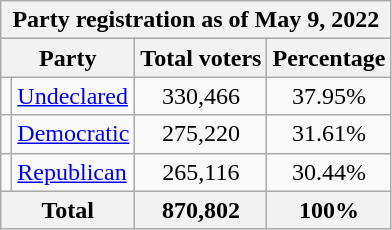<table class=wikitable style="align:left">
<tr>
<th colspan = 6>Party registration as of May 9, 2022</th>
</tr>
<tr>
<th colspan = 2>Party</th>
<th>Total voters</th>
<th>Percentage</th>
</tr>
<tr>
<td></td>
<td><a href='#'>Undeclared</a></td>
<td align=center>330,466</td>
<td align=center>37.95%</td>
</tr>
<tr>
<td></td>
<td><a href='#'>Democratic</a></td>
<td align=center>275,220</td>
<td align=center>31.61%</td>
</tr>
<tr>
<td></td>
<td><a href='#'>Republican</a></td>
<td align=center>265,116</td>
<td align=center>30.44%</td>
</tr>
<tr>
<th colspan = 2>Total</th>
<th align=center>870,802</th>
<th align=center>100%</th>
</tr>
</table>
